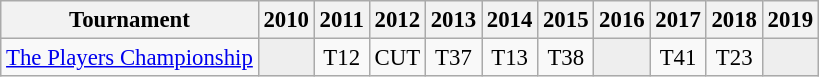<table class="wikitable" style="font-size:95%;text-align:center;">
<tr>
<th>Tournament</th>
<th>2010</th>
<th>2011</th>
<th>2012</th>
<th>2013</th>
<th>2014</th>
<th>2015</th>
<th>2016</th>
<th>2017</th>
<th>2018</th>
<th>2019</th>
</tr>
<tr>
<td align=left><a href='#'>The Players Championship</a></td>
<td style="background:#eeeeee;"></td>
<td>T12</td>
<td>CUT</td>
<td>T37</td>
<td>T13</td>
<td>T38</td>
<td style="background:#eeeeee;"></td>
<td>T41</td>
<td>T23</td>
<td style="background:#eeeeee;"></td>
</tr>
</table>
